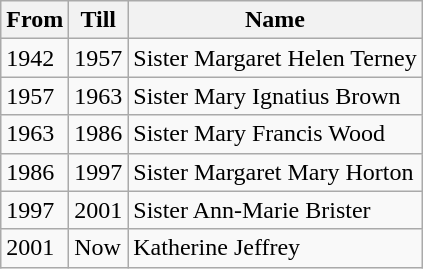<table class="wikitable">
<tr>
<th>From</th>
<th>Till</th>
<th>Name</th>
</tr>
<tr>
<td>1942</td>
<td>1957</td>
<td>Sister Margaret Helen Terney</td>
</tr>
<tr>
<td>1957</td>
<td>1963</td>
<td>Sister Mary Ignatius Brown</td>
</tr>
<tr>
<td>1963</td>
<td>1986</td>
<td>Sister Mary Francis Wood</td>
</tr>
<tr>
<td>1986</td>
<td>1997</td>
<td>Sister Margaret Mary Horton</td>
</tr>
<tr>
<td>1997</td>
<td>2001</td>
<td>Sister Ann-Marie Brister</td>
</tr>
<tr>
<td>2001</td>
<td>Now</td>
<td>Katherine Jeffrey</td>
</tr>
</table>
